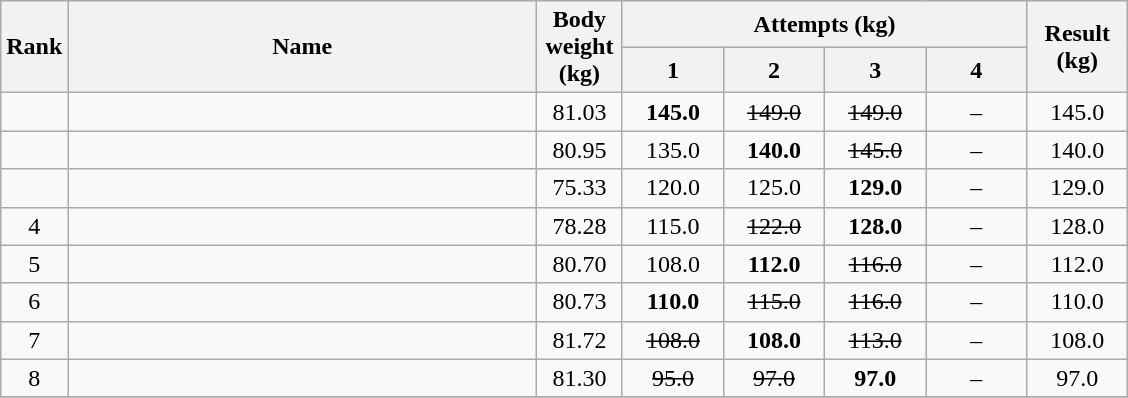<table class="wikitable" style="text-align:center;">
<tr>
<th rowspan=2>Rank</th>
<th rowspan=2 width=305>Name</th>
<th rowspan=2 width=50>Body weight (kg)</th>
<th colspan=4>Attempts (kg)</th>
<th rowspan=2 width=60>Result (kg)</th>
</tr>
<tr>
<th width=60>1</th>
<th width=60>2</th>
<th width=60>3</th>
<th width=60>4</th>
</tr>
<tr>
<td></td>
<td align=left></td>
<td>81.03</td>
<td><strong>145.0</strong></td>
<td><s>149.0</s></td>
<td><s>149.0</s></td>
<td>–</td>
<td>145.0</td>
</tr>
<tr>
<td></td>
<td align=left></td>
<td>80.95</td>
<td>135.0</td>
<td><strong>140.0</strong></td>
<td><s>145.0</s></td>
<td>–</td>
<td>140.0</td>
</tr>
<tr>
<td></td>
<td align=left></td>
<td>75.33</td>
<td>120.0</td>
<td>125.0</td>
<td><strong>129.0</strong></td>
<td>–</td>
<td>129.0</td>
</tr>
<tr>
<td>4</td>
<td align=left></td>
<td>78.28</td>
<td>115.0</td>
<td><s>122.0</s></td>
<td><strong>128.0</strong></td>
<td>–</td>
<td>128.0</td>
</tr>
<tr>
<td>5</td>
<td align=left></td>
<td>80.70</td>
<td>108.0</td>
<td><strong>112.0</strong></td>
<td><s>116.0</s></td>
<td>–</td>
<td>112.0</td>
</tr>
<tr>
<td>6</td>
<td align=left></td>
<td>80.73</td>
<td><strong>110.0</strong></td>
<td><s>115.0</s></td>
<td><s>116.0</s></td>
<td>–</td>
<td>110.0</td>
</tr>
<tr>
<td>7</td>
<td align=left></td>
<td>81.72</td>
<td><s>108.0</s></td>
<td><strong>108.0</strong></td>
<td><s>113.0</s></td>
<td>–</td>
<td>108.0</td>
</tr>
<tr>
<td>8</td>
<td align=left></td>
<td>81.30</td>
<td><s>95.0</s></td>
<td><s>97.0</s></td>
<td><strong>97.0</strong></td>
<td>–</td>
<td>97.0</td>
</tr>
<tr>
</tr>
</table>
